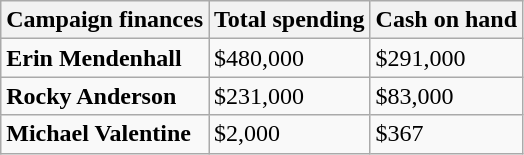<table class="wikitable">
<tr>
<th>Campaign finances</th>
<th>Total spending</th>
<th>Cash on hand</th>
</tr>
<tr>
<td><strong>Erin Mendenhall</strong></td>
<td>$480,000</td>
<td>$291,000</td>
</tr>
<tr>
<td><strong>Rocky Anderson</strong></td>
<td>$231,000</td>
<td>$83,000</td>
</tr>
<tr>
<td><strong>Michael Valentine</strong></td>
<td>$2,000</td>
<td>$367</td>
</tr>
</table>
